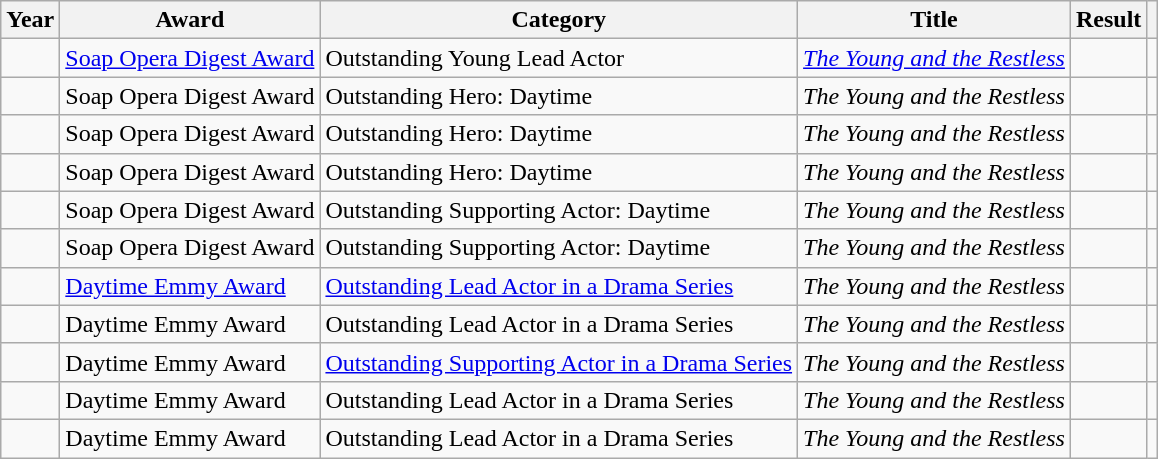<table class="wikitable sortable plainrowheaders">
<tr>
<th scope="col">Year</th>
<th scope="col">Award</th>
<th scope="col">Category</th>
<th scope="col">Title</th>
<th scope="col">Result</th>
<th scope="col" class="unsortable"></th>
</tr>
<tr>
<td></td>
<td><a href='#'>Soap Opera Digest Award</a></td>
<td>Outstanding Young Lead Actor</td>
<td><em><a href='#'>The Young and the Restless</a></em></td>
<td></td>
<td></td>
</tr>
<tr>
<td></td>
<td>Soap Opera Digest Award</td>
<td>Outstanding Hero: Daytime</td>
<td><em>The Young and the Restless</em></td>
<td></td>
<td></td>
</tr>
<tr>
<td></td>
<td>Soap Opera Digest Award</td>
<td>Outstanding Hero: Daytime</td>
<td><em>The Young and the Restless</em></td>
<td></td>
<td></td>
</tr>
<tr>
<td></td>
<td>Soap Opera Digest Award</td>
<td>Outstanding Hero: Daytime</td>
<td><em>The Young and the Restless</em></td>
<td></td>
<td></td>
</tr>
<tr>
<td></td>
<td>Soap Opera Digest Award</td>
<td>Outstanding Supporting Actor: Daytime</td>
<td><em>The Young and the Restless</em></td>
<td></td>
<td></td>
</tr>
<tr>
<td></td>
<td>Soap Opera Digest Award</td>
<td>Outstanding Supporting Actor: Daytime</td>
<td><em>The Young and the Restless</em></td>
<td></td>
<td></td>
</tr>
<tr>
<td></td>
<td><a href='#'>Daytime Emmy Award</a></td>
<td><a href='#'>Outstanding Lead Actor in a Drama Series</a></td>
<td><em>The Young and the Restless</em></td>
<td></td>
<td></td>
</tr>
<tr>
<td></td>
<td>Daytime Emmy Award</td>
<td>Outstanding Lead Actor in a Drama Series</td>
<td><em>The Young and the Restless</em></td>
<td></td>
<td></td>
</tr>
<tr>
<td></td>
<td>Daytime Emmy Award</td>
<td><a href='#'>Outstanding Supporting Actor in a Drama Series</a></td>
<td><em>The Young and the Restless</em></td>
<td></td>
<td></td>
</tr>
<tr>
<td></td>
<td>Daytime Emmy Award</td>
<td>Outstanding Lead Actor in a Drama Series</td>
<td><em>The Young and the Restless</em></td>
<td></td>
<td></td>
</tr>
<tr>
<td></td>
<td>Daytime Emmy Award</td>
<td>Outstanding Lead Actor in a Drama Series</td>
<td><em>The Young and the Restless</em></td>
<td></td>
<td></td>
</tr>
</table>
